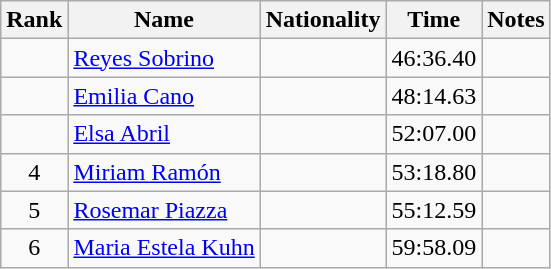<table class="wikitable sortable" style="text-align:center">
<tr>
<th>Rank</th>
<th>Name</th>
<th>Nationality</th>
<th>Time</th>
<th>Notes</th>
</tr>
<tr>
<td align=center></td>
<td align=left><a href='#'>Reyes Sobrino</a></td>
<td align=left></td>
<td>46:36.40</td>
<td></td>
</tr>
<tr>
<td align=center></td>
<td align=left><a href='#'>Emilia Cano</a></td>
<td align=left></td>
<td>48:14.63</td>
<td></td>
</tr>
<tr>
<td align=center></td>
<td align=left><a href='#'>Elsa Abril</a></td>
<td align=left></td>
<td>52:07.00</td>
<td></td>
</tr>
<tr>
<td align=center>4</td>
<td align=left><a href='#'>Miriam Ramón</a></td>
<td align=left></td>
<td>53:18.80</td>
<td></td>
</tr>
<tr>
<td align=center>5</td>
<td align=left><a href='#'>Rosemar Piazza</a></td>
<td align=left></td>
<td>55:12.59</td>
<td></td>
</tr>
<tr>
<td align=center>6</td>
<td align=left><a href='#'>Maria Estela Kuhn</a></td>
<td align=left></td>
<td>59:58.09</td>
<td></td>
</tr>
</table>
